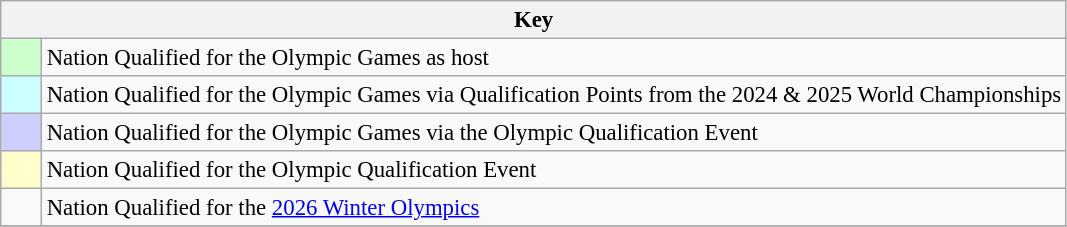<table class="wikitable" style="text-align: center; font-size:95%">
<tr>
<th colspan=2>Key</th>
</tr>
<tr>
<td style="background:#ccffcc; width:20px;"></td>
<td align=left>Nation Qualified for the Olympic Games as host</td>
</tr>
<tr>
<td style="background:#ccffff; width:20px;"></td>
<td align=left>Nation Qualified for the Olympic Games via Qualification Points from the 2024 & 2025 World Championships</td>
</tr>
<tr>
<td style="background:#cccfff; width:20px;"></td>
<td align=left>Nation Qualified for the Olympic Games via the Olympic Qualification Event</td>
</tr>
<tr>
<td style="background:#ffffcc; width:20px;"></td>
<td align=left>Nation Qualified for the Olympic Qualification Event</td>
</tr>
<tr>
<td></td>
<td align=left>Nation Qualified for the <a href='#'>2026 Winter Olympics</a></td>
</tr>
<tr>
</tr>
</table>
